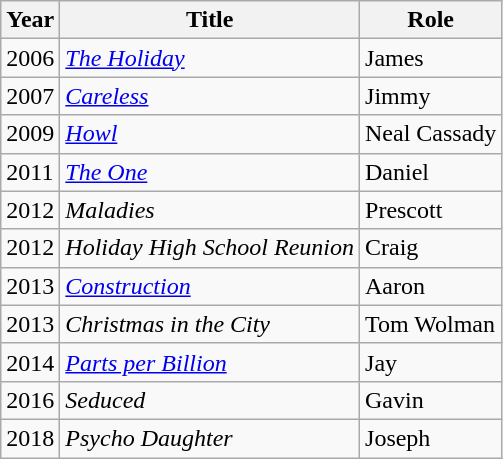<table class="wikitable sortable">
<tr>
<th>Year</th>
<th>Title</th>
<th>Role</th>
</tr>
<tr>
<td>2006</td>
<td><em><a href='#'>The Holiday</a></em></td>
<td>James</td>
</tr>
<tr>
<td>2007</td>
<td><em><a href='#'>Careless</a></em></td>
<td>Jimmy</td>
</tr>
<tr>
<td>2009</td>
<td><em><a href='#'>Howl</a></em></td>
<td>Neal Cassady</td>
</tr>
<tr>
<td>2011</td>
<td><em><a href='#'>The One</a></em></td>
<td>Daniel</td>
</tr>
<tr>
<td>2012</td>
<td><em>Maladies</em></td>
<td>Prescott</td>
</tr>
<tr>
<td>2012</td>
<td><em>Holiday High School Reunion</em></td>
<td>Craig</td>
</tr>
<tr>
<td>2013</td>
<td><em><a href='#'>Construction</a></em></td>
<td>Aaron</td>
</tr>
<tr>
<td>2013</td>
<td><em>Christmas in the City</em></td>
<td>Tom Wolman</td>
</tr>
<tr>
<td>2014</td>
<td><em><a href='#'>Parts per Billion</a></em></td>
<td>Jay</td>
</tr>
<tr>
<td>2016</td>
<td><em>Seduced</em></td>
<td>Gavin</td>
</tr>
<tr>
<td>2018</td>
<td><em>Psycho Daughter</em></td>
<td>Joseph</td>
</tr>
</table>
